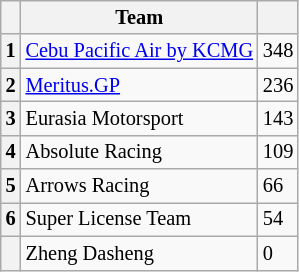<table class="wikitable" style="font-size: 85%">
<tr>
<th></th>
<th>Team</th>
<th></th>
</tr>
<tr>
<th>1</th>
<td> <a href='#'>Cebu Pacific Air by KCMG</a></td>
<td>348</td>
</tr>
<tr>
<th>2</th>
<td> <a href='#'>Meritus.GP</a></td>
<td>236</td>
</tr>
<tr>
<th>3</th>
<td> Eurasia Motorsport</td>
<td>143</td>
</tr>
<tr>
<th>4</th>
<td> Absolute Racing</td>
<td>109</td>
</tr>
<tr>
<th>5</th>
<td> Arrows Racing</td>
<td>66</td>
</tr>
<tr>
<th>6</th>
<td> Super License Team</td>
<td>54</td>
</tr>
<tr>
<th></th>
<td> Zheng Dasheng</td>
<td>0</td>
</tr>
</table>
